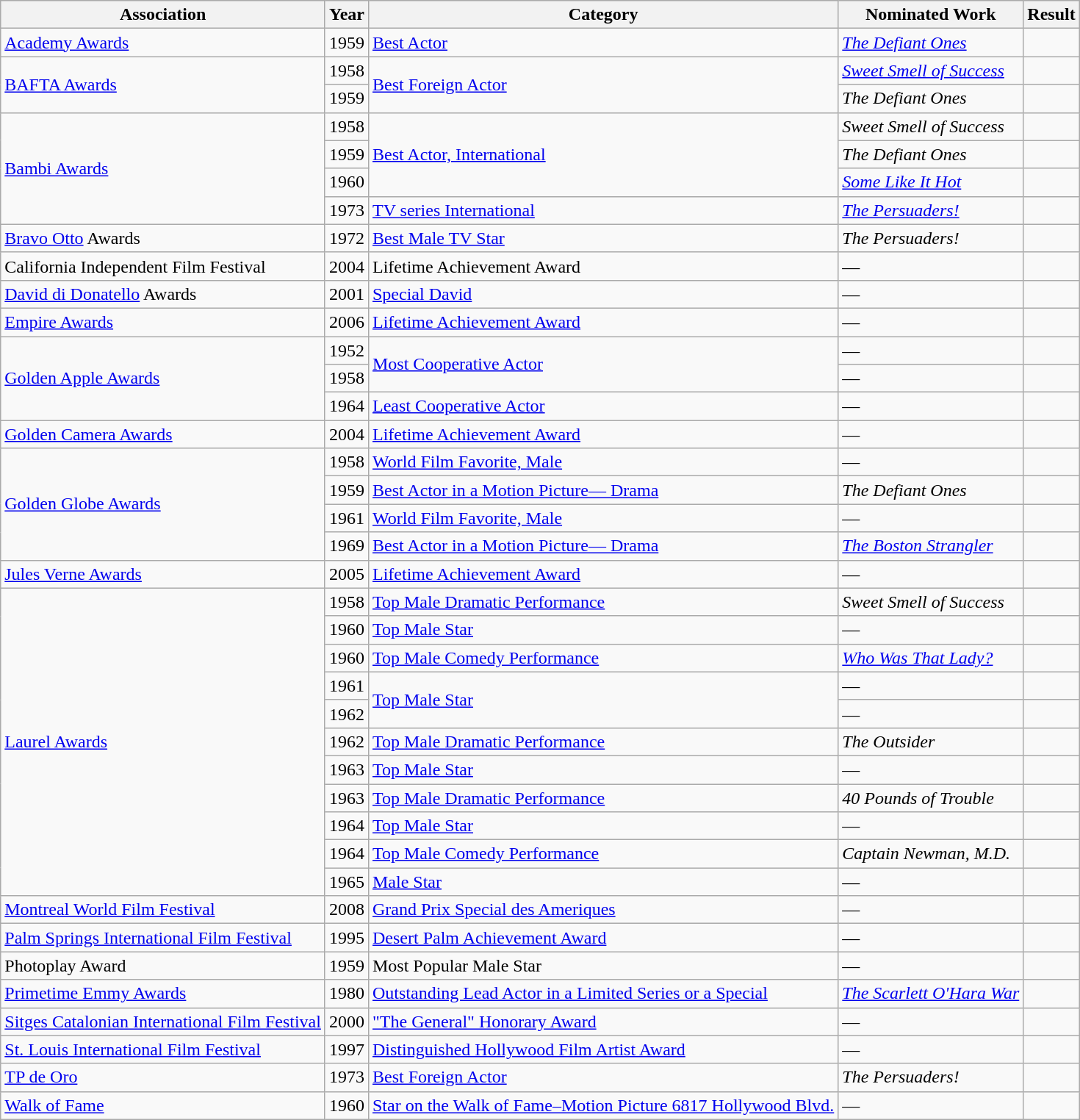<table class="wikitable">
<tr>
<th>Association</th>
<th>Year</th>
<th>Category</th>
<th>Nominated Work</th>
<th>Result</th>
</tr>
<tr>
<td><a href='#'>Academy Awards</a></td>
<td>1959</td>
<td><a href='#'>Best Actor</a></td>
<td><em><a href='#'>The Defiant Ones</a></em></td>
<td></td>
</tr>
<tr>
<td rowspan="2"><a href='#'>BAFTA Awards</a></td>
<td>1958</td>
<td rowspan="2"><a href='#'>Best Foreign Actor</a></td>
<td><em><a href='#'>Sweet Smell of Success</a></em></td>
<td></td>
</tr>
<tr>
<td>1959</td>
<td><em>The Defiant Ones</em></td>
<td></td>
</tr>
<tr>
<td rowspan="4"><a href='#'>Bambi Awards</a></td>
<td>1958</td>
<td rowspan="3"><a href='#'>Best Actor, International</a></td>
<td><em>Sweet Smell of Success</em></td>
<td></td>
</tr>
<tr>
<td>1959</td>
<td><em>The Defiant Ones</em></td>
<td></td>
</tr>
<tr>
<td>1960</td>
<td><em><a href='#'>Some Like It Hot</a></em></td>
<td></td>
</tr>
<tr>
<td>1973</td>
<td><a href='#'>TV series International</a></td>
<td><em><a href='#'>The Persuaders!</a></em></td>
<td></td>
</tr>
<tr>
<td><a href='#'>Bravo Otto</a> Awards</td>
<td>1972</td>
<td><a href='#'>Best Male TV Star</a></td>
<td><em>The Persuaders!</em></td>
<td></td>
</tr>
<tr>
<td>California Independent Film Festival</td>
<td>2004</td>
<td>Lifetime Achievement Award</td>
<td>—</td>
<td></td>
</tr>
<tr>
<td><a href='#'>David di Donatello</a> Awards</td>
<td>2001</td>
<td><a href='#'>Special David</a></td>
<td>—</td>
<td></td>
</tr>
<tr>
<td><a href='#'>Empire Awards</a></td>
<td>2006</td>
<td><a href='#'>Lifetime Achievement Award</a></td>
<td>—</td>
<td></td>
</tr>
<tr>
<td rowspan="3"><a href='#'>Golden Apple Awards</a></td>
<td>1952</td>
<td rowspan="2"><a href='#'>Most Cooperative Actor</a></td>
<td>—</td>
<td></td>
</tr>
<tr>
<td>1958</td>
<td>—</td>
<td></td>
</tr>
<tr>
<td>1964</td>
<td><a href='#'>Least Cooperative Actor</a></td>
<td>—</td>
<td></td>
</tr>
<tr>
<td><a href='#'>Golden Camera Awards</a></td>
<td>2004</td>
<td><a href='#'>Lifetime Achievement Award</a></td>
<td>—</td>
<td></td>
</tr>
<tr>
<td rowspan="4"><a href='#'>Golden Globe Awards</a></td>
<td>1958</td>
<td><a href='#'>World Film Favorite, Male</a></td>
<td>—</td>
<td></td>
</tr>
<tr>
<td>1959</td>
<td><a href='#'>Best Actor in a Motion Picture— Drama</a></td>
<td><em>The Defiant Ones</em></td>
<td></td>
</tr>
<tr>
<td>1961</td>
<td><a href='#'>World Film Favorite, Male</a></td>
<td>—</td>
<td></td>
</tr>
<tr>
<td>1969</td>
<td><a href='#'>Best Actor in a Motion Picture— Drama</a></td>
<td><em><a href='#'>The Boston Strangler</a></em></td>
<td></td>
</tr>
<tr>
<td><a href='#'>Jules Verne Awards</a></td>
<td>2005</td>
<td><a href='#'>Lifetime Achievement Award</a></td>
<td>—</td>
<td></td>
</tr>
<tr>
<td rowspan="11"><a href='#'>Laurel Awards</a></td>
<td>1958</td>
<td><a href='#'>Top Male Dramatic Performance</a></td>
<td><em>Sweet Smell of Success</em></td>
<td></td>
</tr>
<tr>
<td>1960</td>
<td><a href='#'>Top Male Star</a></td>
<td>—</td>
<td></td>
</tr>
<tr>
<td>1960</td>
<td><a href='#'>Top Male Comedy Performance</a></td>
<td><em><a href='#'>Who Was That Lady?</a></em></td>
<td></td>
</tr>
<tr>
<td>1961</td>
<td rowspan="2"><a href='#'>Top Male Star</a></td>
<td>—</td>
<td></td>
</tr>
<tr>
<td>1962</td>
<td>—</td>
<td></td>
</tr>
<tr>
<td>1962</td>
<td><a href='#'>Top Male Dramatic Performance</a></td>
<td><em>The Outsider</em></td>
<td></td>
</tr>
<tr>
<td>1963</td>
<td><a href='#'>Top Male Star</a></td>
<td>—</td>
<td></td>
</tr>
<tr>
<td>1963</td>
<td><a href='#'>Top Male Dramatic Performance</a></td>
<td><em>40 Pounds of Trouble</em></td>
<td></td>
</tr>
<tr>
<td>1964</td>
<td><a href='#'>Top Male Star</a></td>
<td>—</td>
<td></td>
</tr>
<tr>
<td>1964</td>
<td><a href='#'>Top Male Comedy Performance</a></td>
<td><em>Captain Newman, M.D.</em></td>
<td></td>
</tr>
<tr>
<td>1965</td>
<td><a href='#'>Male Star</a></td>
<td>—</td>
<td></td>
</tr>
<tr>
<td><a href='#'>Montreal World Film Festival</a></td>
<td>2008</td>
<td><a href='#'>Grand Prix Special des Ameriques</a></td>
<td>—</td>
<td></td>
</tr>
<tr>
<td><a href='#'>Palm Springs International Film Festival</a></td>
<td>1995</td>
<td><a href='#'>Desert Palm Achievement Award</a></td>
<td>—</td>
<td></td>
</tr>
<tr>
<td>Photoplay Award</td>
<td>1959</td>
<td>Most Popular Male Star</td>
<td>—</td>
<td></td>
</tr>
<tr>
<td><a href='#'>Primetime Emmy Awards</a></td>
<td>1980</td>
<td><a href='#'>Outstanding Lead Actor in a Limited Series or a Special</a></td>
<td><em><a href='#'>The Scarlett O'Hara War</a></em></td>
<td></td>
</tr>
<tr>
<td><a href='#'>Sitges Catalonian International Film Festival</a></td>
<td>2000</td>
<td><a href='#'>"The General" Honorary Award</a></td>
<td>—</td>
<td></td>
</tr>
<tr>
<td><a href='#'>St. Louis International Film Festival</a></td>
<td>1997</td>
<td><a href='#'>Distinguished Hollywood Film Artist Award</a></td>
<td>—</td>
<td></td>
</tr>
<tr>
<td><a href='#'>TP de Oro</a></td>
<td>1973</td>
<td><a href='#'>Best Foreign Actor</a></td>
<td><em>The Persuaders!</em></td>
<td></td>
</tr>
<tr>
<td><a href='#'>Walk of Fame</a></td>
<td>1960</td>
<td><a href='#'>Star on the Walk of Fame–Motion Picture 6817 Hollywood Blvd.</a></td>
<td>—</td>
<td></td>
</tr>
</table>
